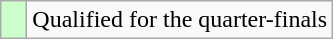<table class="wikitable">
<tr>
<td width=10px bgcolor="#ccffcc"></td>
<td>Qualified for the quarter-finals</td>
</tr>
</table>
